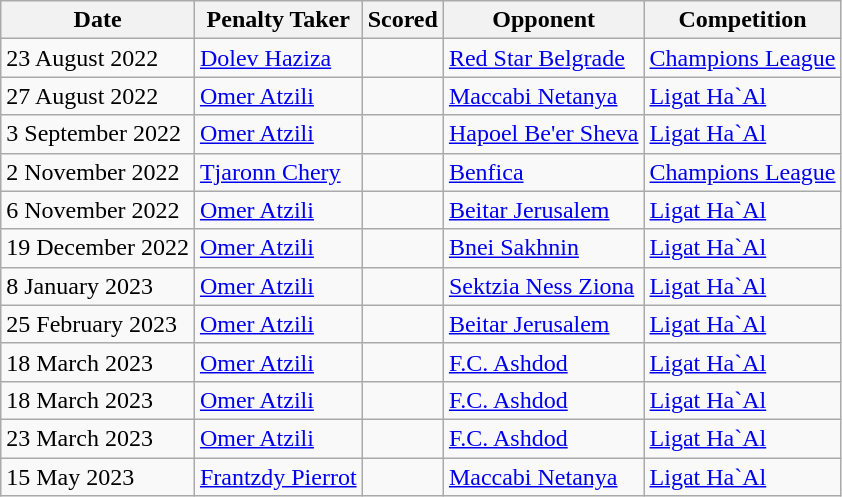<table class="wikitable">
<tr>
<th>Date</th>
<th>Penalty Taker</th>
<th>Scored</th>
<th>Opponent</th>
<th>Competition</th>
</tr>
<tr>
<td>23 August 2022</td>
<td> <a href='#'>Dolev Haziza</a></td>
<td></td>
<td><a href='#'>Red Star Belgrade</a></td>
<td><a href='#'>Champions League</a></td>
</tr>
<tr>
<td>27 August 2022</td>
<td> <a href='#'>Omer Atzili</a></td>
<td></td>
<td><a href='#'>Maccabi Netanya</a></td>
<td><a href='#'>Ligat Ha`Al</a></td>
</tr>
<tr>
<td>3 September 2022</td>
<td> <a href='#'>Omer Atzili</a></td>
<td></td>
<td><a href='#'>Hapoel Be'er Sheva</a></td>
<td><a href='#'>Ligat Ha`Al</a></td>
</tr>
<tr>
<td>2 November 2022</td>
<td> <a href='#'>Tjaronn Chery</a></td>
<td></td>
<td><a href='#'>Benfica</a></td>
<td><a href='#'>Champions League</a></td>
</tr>
<tr>
<td>6 November 2022</td>
<td> <a href='#'>Omer Atzili</a></td>
<td></td>
<td><a href='#'>Beitar Jerusalem</a></td>
<td><a href='#'>Ligat Ha`Al</a></td>
</tr>
<tr>
<td>19 December 2022</td>
<td> <a href='#'>Omer Atzili</a></td>
<td></td>
<td><a href='#'>Bnei Sakhnin</a></td>
<td><a href='#'>Ligat Ha`Al</a></td>
</tr>
<tr>
<td>8 January 2023</td>
<td> <a href='#'>Omer Atzili</a></td>
<td></td>
<td><a href='#'>Sektzia Ness Ziona</a></td>
<td><a href='#'>Ligat Ha`Al</a></td>
</tr>
<tr>
<td>25 February 2023</td>
<td> <a href='#'>Omer Atzili</a></td>
<td></td>
<td><a href='#'>Beitar Jerusalem</a></td>
<td><a href='#'>Ligat Ha`Al</a></td>
</tr>
<tr>
<td>18 March 2023</td>
<td> <a href='#'>Omer Atzili</a></td>
<td></td>
<td><a href='#'>F.C. Ashdod</a></td>
<td><a href='#'>Ligat Ha`Al</a></td>
</tr>
<tr>
<td>18 March 2023</td>
<td> <a href='#'>Omer Atzili</a></td>
<td></td>
<td><a href='#'>F.C. Ashdod</a></td>
<td><a href='#'>Ligat Ha`Al</a></td>
</tr>
<tr>
<td>23 March 2023</td>
<td> <a href='#'>Omer Atzili</a></td>
<td></td>
<td><a href='#'>F.C. Ashdod</a></td>
<td><a href='#'>Ligat Ha`Al</a></td>
</tr>
<tr>
<td>15 May 2023</td>
<td> <a href='#'>Frantzdy Pierrot</a></td>
<td></td>
<td><a href='#'>Maccabi Netanya</a></td>
<td><a href='#'>Ligat Ha`Al</a></td>
</tr>
</table>
